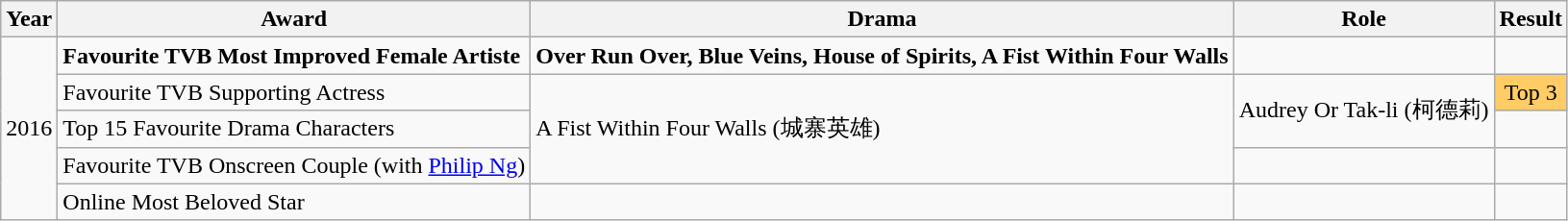<table class="wikitable">
<tr>
<th>Year</th>
<th>Award</th>
<th>Drama</th>
<th>Role</th>
<th>Result</th>
</tr>
<tr>
<td rowspan="5">2016</td>
<td><strong>Favourite TVB Most Improved Female Artiste</strong></td>
<td><strong>Over Run Over, Blue Veins, House of Spirits, A Fist Within Four Walls</strong></td>
<td></td>
<td></td>
</tr>
<tr>
<td>Favourite TVB Supporting Actress</td>
<td rowspan="3">A Fist Within Four Walls (城寨英雄)</td>
<td rowspan="2">Audrey Or Tak-li (柯德莉)</td>
<td style="background-color:#ffcc66; text-align:center;">Top 3</td>
</tr>
<tr>
<td>Top 15 Favourite Drama Characters</td>
<td></td>
</tr>
<tr>
<td>Favourite TVB Onscreen Couple (with <a href='#'>Philip Ng</a>)</td>
<td></td>
<td></td>
</tr>
<tr>
<td>Online Most Beloved Star</td>
<td></td>
<td></td>
<td></td>
</tr>
</table>
